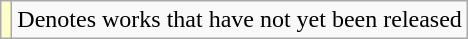<table class="wikitable">
<tr>
<td style="background:#FFFFCC;"></td>
<td>Denotes works that have not yet been released</td>
</tr>
</table>
